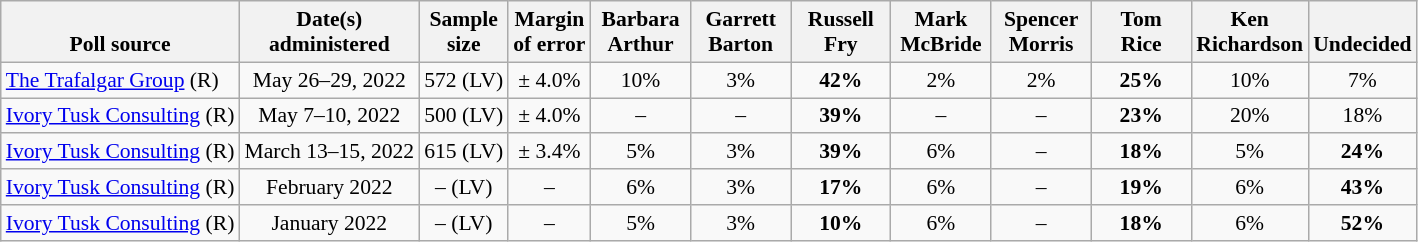<table class="wikitable" style="font-size:90%;text-align:center;">
<tr valign=bottom>
<th>Poll source</th>
<th>Date(s)<br>administered</th>
<th>Sample<br>size</th>
<th>Margin<br>of error</th>
<th style="width:60px;">Barbara<br>Arthur</th>
<th style="width:60px;">Garrett<br>Barton</th>
<th style="width:60px;">Russell<br>Fry</th>
<th style="width:60px;">Mark<br>McBride</th>
<th style="width:60px;">Spencer<br>Morris</th>
<th style="width:60px;">Tom<br>Rice</th>
<th style="width:60px;">Ken<br>Richardson</th>
<th>Undecided</th>
</tr>
<tr>
<td style="text-align:left;"><a href='#'>The Trafalgar Group</a> (R)</td>
<td>May 26–29, 2022</td>
<td>572 (LV)</td>
<td>± 4.0%</td>
<td>10%</td>
<td>3%</td>
<td><strong>42%</strong></td>
<td>2%</td>
<td>2%</td>
<td><strong>25%</strong></td>
<td>10%</td>
<td>7%</td>
</tr>
<tr>
<td style="text-align:left;"><a href='#'>Ivory Tusk Consulting</a> (R)</td>
<td>May 7–10, 2022</td>
<td>500 (LV)</td>
<td>± 4.0%</td>
<td>–</td>
<td>–</td>
<td><strong>39%</strong></td>
<td>–</td>
<td>–</td>
<td><strong>23%</strong></td>
<td>20%</td>
<td>18%</td>
</tr>
<tr>
<td style="text-align:left;"><a href='#'>Ivory Tusk Consulting</a> (R)</td>
<td>March 13–15, 2022</td>
<td>615 (LV)</td>
<td>± 3.4%</td>
<td>5%</td>
<td>3%</td>
<td><strong>39%</strong></td>
<td>6%</td>
<td>–</td>
<td><strong>18%</strong></td>
<td>5%</td>
<td><strong>24%</strong></td>
</tr>
<tr>
<td style="text-align:left;"><a href='#'>Ivory Tusk Consulting</a> (R)</td>
<td>February 2022</td>
<td>– (LV)</td>
<td>–</td>
<td>6%</td>
<td>3%</td>
<td><strong>17%</strong></td>
<td>6%</td>
<td>–</td>
<td><strong>19%</strong></td>
<td>6%</td>
<td><strong>43%</strong></td>
</tr>
<tr>
<td style="text-align:left;"><a href='#'>Ivory Tusk Consulting</a> (R)</td>
<td>January 2022</td>
<td>– (LV)</td>
<td>–</td>
<td>5%</td>
<td>3%</td>
<td><strong>10%</strong></td>
<td>6%</td>
<td>–</td>
<td><strong>18%</strong></td>
<td>6%</td>
<td><strong>52%</strong></td>
</tr>
</table>
